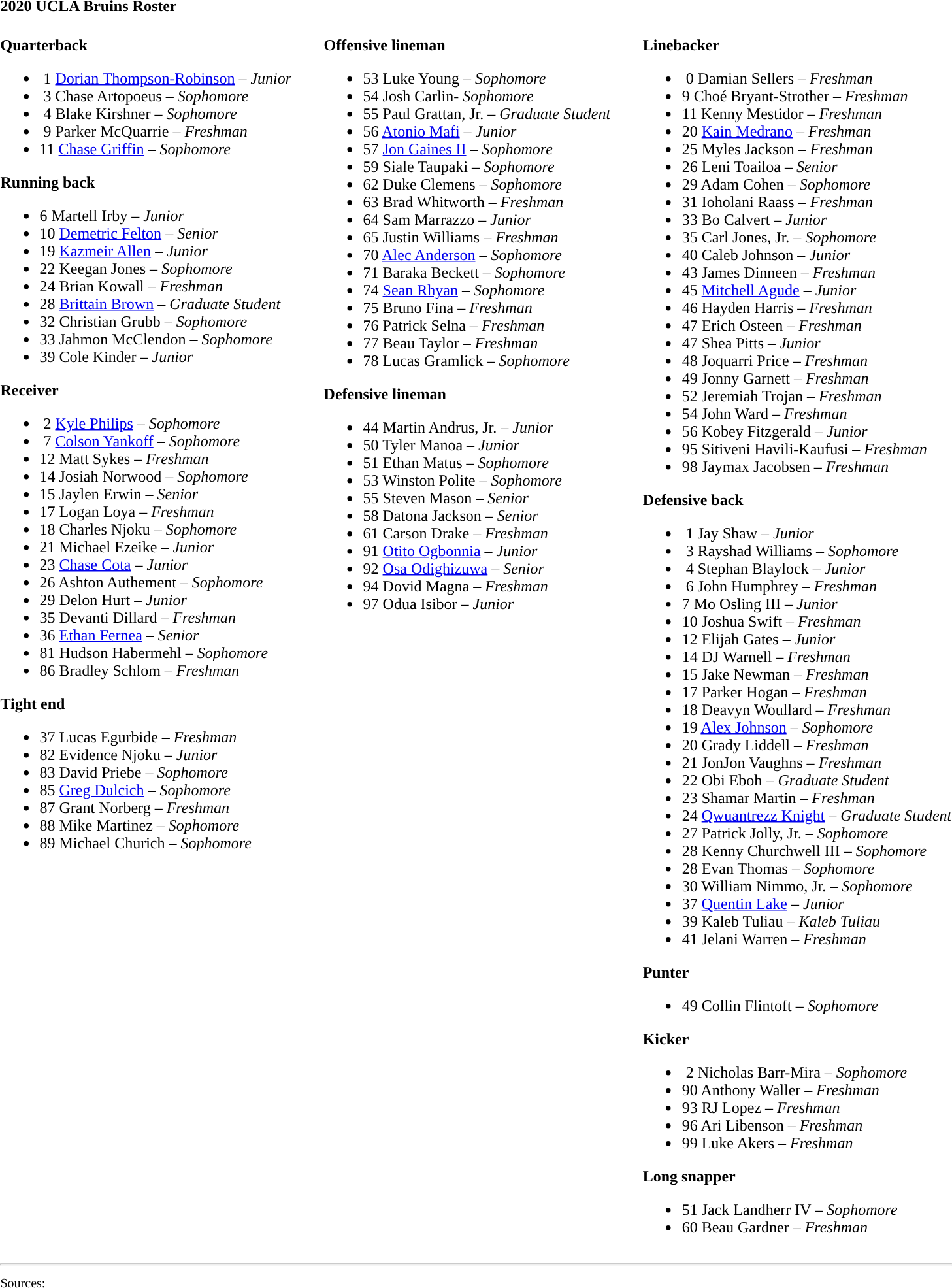<table class="toccolours" style="text-align: left;">
<tr>
<td colspan=11><strong>2020 UCLA Bruins Roster</strong></td>
</tr>
<tr>
<td valign="top"><br><strong>Quarterback</strong><ul><li> 1  <a href='#'>Dorian Thompson-Robinson</a> – <em>Junior</em></li><li> 3  Chase Artopoeus – <em>Sophomore</em></li><li> 4  Blake Kirshner – <em>Sophomore</em></li><li> 9  Parker McQuarrie – <em> Freshman</em></li><li>11  <a href='#'>Chase Griffin</a> – <em>Sophomore</em></li></ul><strong>Running back</strong><ul><li>6  Martell Irby – <em>Junior</em></li><li>10  <a href='#'>Demetric Felton</a> – <em>Senior</em></li><li>19  <a href='#'>Kazmeir Allen</a> – <em>Junior</em></li><li>22  Keegan Jones – <em>Sophomore</em></li><li>24  Brian Kowall – <em>Freshman</em></li><li>28  <a href='#'>Brittain Brown</a> – <em> Graduate Student</em></li><li>32  Christian Grubb – <em>Sophomore</em></li><li>33  Jahmon McClendon – <em>Sophomore</em></li><li>39  Cole Kinder – <em>Junior</em></li></ul><strong>Receiver</strong><ul><li> 2  <a href='#'>Kyle Philips</a> – <em> Sophomore</em></li><li> 7  <a href='#'>Colson Yankoff</a> – <em> Sophomore</em></li><li>12  Matt Sykes – <em> Freshman</em></li><li>14  Josiah Norwood – <em> Sophomore</em></li><li>15  Jaylen Erwin – <em>Senior</em></li><li>17  Logan Loya – <em> Freshman</em></li><li>18  Charles Njoku – <em>Sophomore</em></li><li>21  Michael Ezeike – <em>Junior</em></li><li>23  <a href='#'>Chase Cota</a> – <em>Junior</em></li><li>26  Ashton Authement – <em>Sophomore</em></li><li>29  Delon Hurt – <em>Junior</em></li><li>35  Devanti Dillard – <em>Freshman</em></li><li>36  <a href='#'>Ethan Fernea</a> – <em>Senior</em></li><li>81  Hudson Habermehl – <em>Sophomore</em></li><li>86  Bradley Schlom – <em>Freshman</em></li></ul><strong>Tight end</strong><ul><li>37  Lucas Egurbide – <em> Freshman</em></li><li>82  Evidence Njoku – <em>Junior</em></li><li>83  David Priebe – <em> Sophomore</em></li><li>85  <a href='#'>Greg Dulcich</a> – <em> Sophomore</em></li><li>87  Grant Norberg – <em> Freshman</em></li><li>88  Mike Martinez – <em>Sophomore</em></li><li>89  Michael Churich – <em>Sophomore</em></li></ul></td>
<td width="25"> </td>
<td valign="top"><br><strong>Offensive lineman</strong><ul><li>53  Luke Young – <em>Sophomore</em></li><li>54  Josh Carlin- <em> Sophomore</em></li><li>55  Paul Grattan, Jr. – <em>Graduate Student</em></li><li>56  <a href='#'>Atonio Mafi</a> – <em> Junior</em></li><li>57  <a href='#'>Jon Gaines II</a> – <em>Sophomore</em></li><li>59  Siale Taupaki – <em> Sophomore</em></li><li>62  Duke Clemens – <em> Sophomore</em></li><li>63  Brad Whitworth – <em> Freshman</em></li><li>64  Sam Marrazzo – <em>Junior</em></li><li>65  Justin Williams – <em> Freshman</em></li><li>70  <a href='#'>Alec Anderson</a> – <em> Sophomore</em></li><li>71  Baraka Beckett  – <em> Sophomore</em></li><li>74  <a href='#'>Sean Rhyan</a> – <em>Sophomore</em></li><li>75  Bruno Fina – <em>Freshman</em></li><li>76  Patrick Selna – <em>Freshman</em></li><li>77  Beau Taylor – <em>Freshman</em></li><li>78  Lucas Gramlick – <em> Sophomore</em></li></ul><strong>Defensive lineman</strong><ul><li>44  Martin Andrus, Jr. – <em>Junior</em></li><li>50  Tyler Manoa – <em>Junior</em></li><li>51  Ethan Matus – <em> Sophomore</em></li><li>53  Winston Polite – <em> Sophomore</em></li><li>55  Steven Mason – <em> Senior</em></li><li>58  Datona Jackson – <em>Senior</em></li><li>61  Carson Drake – <em>Freshman</em></li><li>91  <a href='#'>Otito Ogbonnia</a> – <em>Junior</em></li><li>92  <a href='#'>Osa Odighizuwa</a> – <em> Senior</em></li><li>94  Dovid Magna – <em>Freshman</em></li><li>97  Odua Isibor – <em> Junior</em></li></ul></td>
<td width="25"> </td>
<td valign="top"><br><strong>Linebacker</strong><ul><li> 0  Damian Sellers – <em> Freshman</em></li><li>9  Choé Bryant-Strother – <em> Freshman</em></li><li>11  Kenny Mestidor – <em>Freshman</em></li><li>20  <a href='#'>Kain Medrano</a> – <em>Freshman</em></li><li>25  Myles Jackson – <em> Freshman</em></li><li>26  Leni Toailoa – <em> Senior</em></li><li>29  Adam Cohen – <em>Sophomore</em></li><li>31  Ioholani Raass – <em>Freshman</em></li><li>33  Bo Calvert – <em>Junior</em></li><li>35  Carl Jones, Jr. – <em>Sophomore</em></li><li>40  Caleb Johnson – <em> Junior</em></li><li>43  James Dinneen – <em>Freshman</em></li><li>45  <a href='#'>Mitchell Agude</a> – <em>Junior</em></li><li>46  Hayden Harris – <em>Freshman</em></li><li>47  Erich Osteen – <em>Freshman</em></li><li>47  Shea Pitts – <em> Junior</em></li><li>48  Joquarri Price – <em> Freshman</em></li><li>49  Jonny Garnett – <em>Freshman</em></li><li>52  Jeremiah Trojan – <em>Freshman</em></li><li>54  John Ward – <em>Freshman</em></li><li>56  Kobey Fitzgerald – <em>Junior</em></li><li>95  Sitiveni Havili-Kaufusi – <em>Freshman</em></li><li>98  Jaymax Jacobsen – <em>Freshman</em></li></ul><strong>Defensive back</strong><ul><li> 1  Jay Shaw – <em>Junior</em></li><li> 3  Rayshad Williams – <em> Sophomore</em></li><li> 4  Stephan Blaylock – <em>Junior</em></li><li> 6  John Humphrey – <em>Freshman</em></li><li>7  Mo Osling III – <em> Junior</em></li><li>10  Joshua Swift – <em> Freshman</em></li><li>12  Elijah Gates – <em>Junior</em></li><li>14  DJ Warnell – <em> Freshman</em></li><li>15  Jake Newman – <em> Freshman</em></li><li>17  Parker Hogan – <em> Freshman</em></li><li>18  Deavyn Woullard – <em>Freshman</em></li><li>19  <a href='#'>Alex Johnson</a> – <em> Sophomore</em></li><li>20  Grady Liddell – <em> Freshman</em></li><li>21  JonJon Vaughns – <em>Freshman</em></li><li>22  Obi Eboh – <em>Graduate Student</em></li><li>23  Shamar Martin – <em>Freshman</em></li><li>24  <a href='#'>Qwuantrezz Knight</a> – <em>Graduate Student</em></li><li>27  Patrick Jolly, Jr. – <em>Sophomore</em></li><li>28  Kenny Churchwell III – <em>Sophomore</em></li><li>28  Evan Thomas – <em>Sophomore</em></li><li>30  William Nimmo, Jr. – <em>Sophomore</em></li><li>37  <a href='#'>Quentin Lake</a> – <em>Junior</em></li><li>39  Kaleb Tuliau – <em>Kaleb Tuliau</em></li><li>41  Jelani Warren – <em>Freshman</em></li></ul><strong>Punter</strong><ul><li>49  Collin Flintoft – <em> Sophomore</em></li></ul><strong>Kicker</strong><ul><li> 2  Nicholas Barr-Mira – <em>Sophomore</em></li><li>90  Anthony Waller – <em>Freshman</em></li><li>93  RJ Lopez – <em>Freshman</em></li><li>96  Ari Libenson – <em>Freshman</em></li><li>99  Luke Akers – <em>Freshman</em></li></ul><strong>Long snapper</strong><ul><li>51  Jack Landherr IV – <em>Sophomore</em></li><li>60  Beau Gardner – <em>Freshman</em></li></ul></td>
</tr>
<tr>
<td colspan="7"><hr><small>Sources: </small></td>
</tr>
</table>
